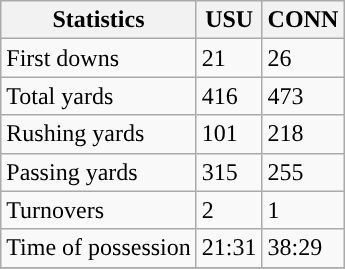<table class="wikitable" style="float: left;">
<tr>
<th>Statistics</th>
<th>USU</th>
<th>CONN</th>
</tr>
<tr>
<td>First downs</td>
<td>21</td>
<td>26</td>
</tr>
<tr>
<td>Total yards</td>
<td>416</td>
<td>473</td>
</tr>
<tr>
<td>Rushing yards</td>
<td>101</td>
<td>218</td>
</tr>
<tr>
<td>Passing yards</td>
<td>315</td>
<td>255</td>
</tr>
<tr>
<td>Turnovers</td>
<td>2</td>
<td>1</td>
</tr>
<tr>
<td>Time of possession</td>
<td>21:31</td>
<td>38:29</td>
</tr>
<tr>
</tr>
</table>
